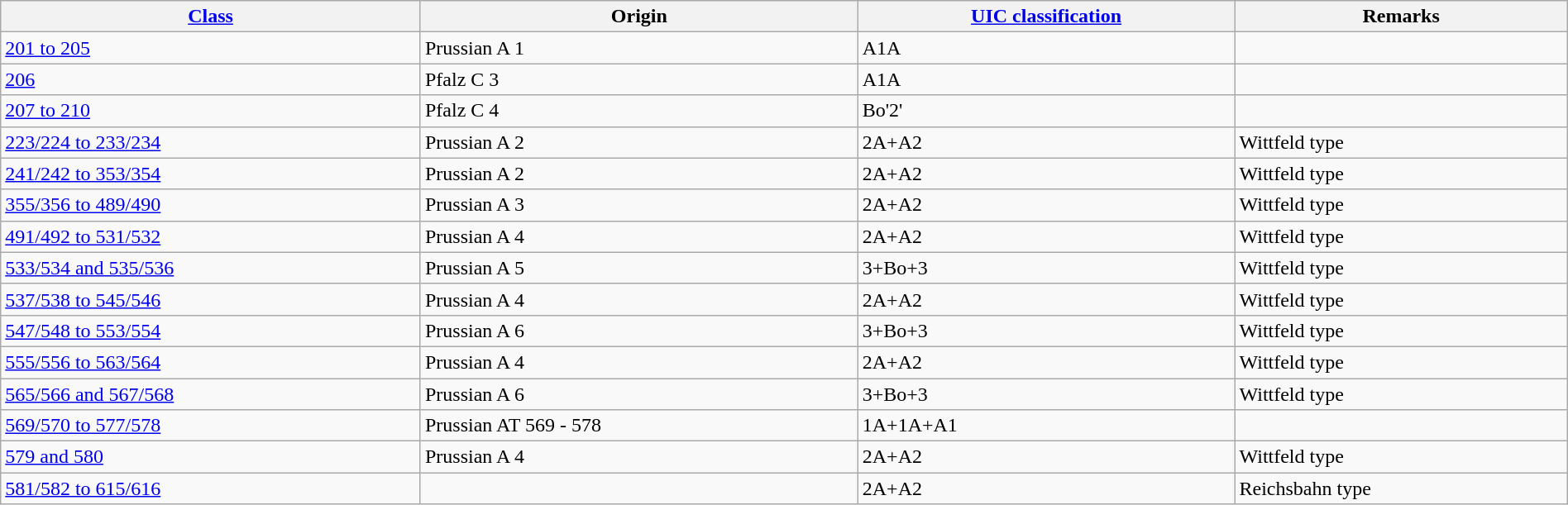<table class="wikitable"  width="100%">
<tr class="hintergrundfarbe6">
<th><a href='#'>Class</a></th>
<th>Origin</th>
<th><a href='#'>UIC classification</a></th>
<th>Remarks</th>
</tr>
<tr>
<td><a href='#'>201 to 205</a></td>
<td>Prussian A 1</td>
<td>A1A</td>
<td></td>
</tr>
<tr>
<td><a href='#'>206</a></td>
<td>Pfalz C 3</td>
<td>A1A</td>
<td></td>
</tr>
<tr>
<td><a href='#'>207 to 210</a></td>
<td>Pfalz C 4</td>
<td>Bo'2'</td>
<td></td>
</tr>
<tr>
<td><a href='#'>223/224 to 233/234</a></td>
<td>Prussian A 2</td>
<td>2A+A2</td>
<td>Wittfeld type</td>
</tr>
<tr>
<td><a href='#'>241/242 to 353/354</a></td>
<td>Prussian A 2</td>
<td>2A+A2</td>
<td>Wittfeld type</td>
</tr>
<tr>
<td><a href='#'>355/356 to 489/490</a></td>
<td>Prussian A 3</td>
<td>2A+A2</td>
<td>Wittfeld type</td>
</tr>
<tr>
<td><a href='#'>491/492 to 531/532</a></td>
<td>Prussian A 4</td>
<td>2A+A2</td>
<td>Wittfeld type</td>
</tr>
<tr>
<td><a href='#'>533/534 and 535/536</a></td>
<td>Prussian A 5</td>
<td>3+Bo+3</td>
<td>Wittfeld type</td>
</tr>
<tr>
<td><a href='#'>537/538 to 545/546</a></td>
<td>Prussian A 4</td>
<td>2A+A2</td>
<td>Wittfeld type</td>
</tr>
<tr>
<td><a href='#'>547/548 to 553/554</a></td>
<td>Prussian A 6</td>
<td>3+Bo+3</td>
<td>Wittfeld type</td>
</tr>
<tr>
<td><a href='#'>555/556 to 563/564</a></td>
<td>Prussian A 4</td>
<td>2A+A2</td>
<td>Wittfeld type</td>
</tr>
<tr>
<td><a href='#'>565/566 and 567/568</a></td>
<td>Prussian A 6</td>
<td>3+Bo+3</td>
<td>Wittfeld type</td>
</tr>
<tr>
<td><a href='#'>569/570 to 577/578</a></td>
<td>Prussian AT 569 - 578</td>
<td>1A+1A+A1</td>
<td></td>
</tr>
<tr>
<td><a href='#'>579 and 580</a></td>
<td>Prussian A 4</td>
<td>2A+A2</td>
<td>Wittfeld type</td>
</tr>
<tr>
<td><a href='#'>581/582 to 615/616</a></td>
<td></td>
<td>2A+A2</td>
<td>Reichsbahn type</td>
</tr>
</table>
